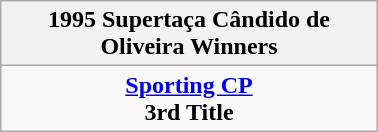<table class="wikitable" style="text-align: center; margin: 0 auto; width: 20%">
<tr>
<th>1995 Supertaça Cândido de Oliveira Winners</th>
</tr>
<tr>
<td><strong><a href='#'>Sporting CP</a></strong><br><strong>3rd Title</strong></td>
</tr>
</table>
